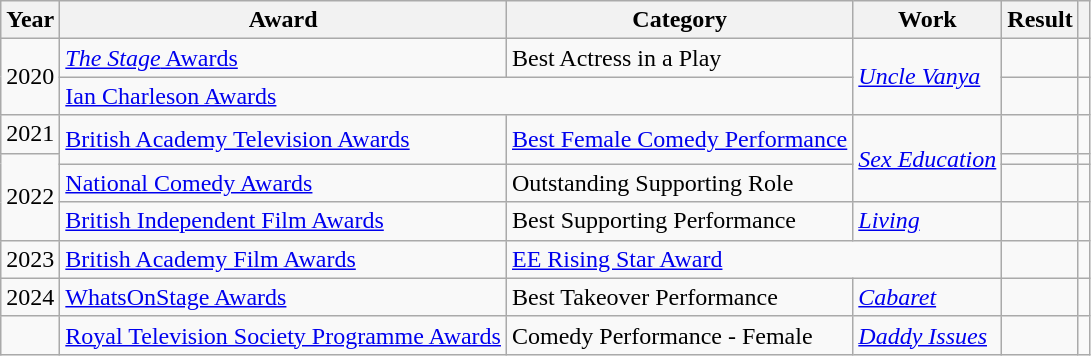<table class="wikitable sortable plainrowheaders">
<tr>
<th>Year</th>
<th>Award</th>
<th>Category</th>
<th>Work</th>
<th>Result</th>
<th class="unsortable"></th>
</tr>
<tr>
<td rowspan="2" align=center>2020</td>
<td><a href='#'><em>The Stage</em> Awards</a></td>
<td>Best Actress in a Play</td>
<td rowspan="2"><em><a href='#'>Uncle Vanya</a></em></td>
<td></td>
<td style="text-align:center;"></td>
</tr>
<tr>
<td colspan="2"><a href='#'>Ian Charleson Awards</a></td>
<td></td>
<td style="text-align:center;"></td>
</tr>
<tr>
<td align="center">2021</td>
<td rowspan="2"><a href='#'>British Academy Television Awards</a></td>
<td rowspan="2"><a href='#'>Best Female Comedy Performance</a></td>
<td rowspan="3"><a href='#'><em>Sex Education</em></a></td>
<td></td>
<td style="text-align:center;"></td>
</tr>
<tr>
<td rowspan="3" align="center">2022</td>
<td></td>
<td style="text-align:center;"></td>
</tr>
<tr>
<td><a href='#'>National Comedy Awards</a></td>
<td>Outstanding Supporting Role</td>
<td></td>
<td style="text-align:center;"></td>
</tr>
<tr>
<td><a href='#'>British Independent Film Awards</a></td>
<td>Best Supporting Performance</td>
<td><em><a href='#'>Living</a></em></td>
<td></td>
<td style="text-align:center;"></td>
</tr>
<tr>
<td style="text-align:center;">2023</td>
<td><a href='#'>British Academy Film Awards</a></td>
<td colspan="2"><a href='#'>EE Rising Star Award</a></td>
<td></td>
<td style="text-align:center;"></td>
</tr>
<tr>
<td align="center">2024</td>
<td><a href='#'>WhatsOnStage Awards</a></td>
<td>Best Takeover Performance</td>
<td><em><a href='#'>Cabaret</a></em></td>
<td></td>
<td></td>
</tr>
<tr>
<td></td>
<td><a href='#'>Royal Television Society Programme Awards</a></td>
<td>Comedy Performance - Female</td>
<td><em><a href='#'>Daddy Issues</a></em></td>
<td></td>
<td></td>
</tr>
</table>
